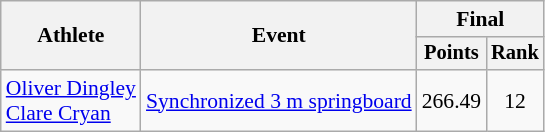<table class=wikitable style="font-size:90%;">
<tr>
<th rowspan="2">Athlete</th>
<th rowspan="2">Event</th>
<th colspan="2">Final</th>
</tr>
<tr style="font-size:95%">
<th>Points</th>
<th>Rank</th>
</tr>
<tr align=center>
<td align=left><a href='#'>Oliver Dingley</a><br><a href='#'>Clare Cryan</a></td>
<td align=left><a href='#'>Synchronized 3 m springboard</a></td>
<td>266.49</td>
<td>12</td>
</tr>
</table>
